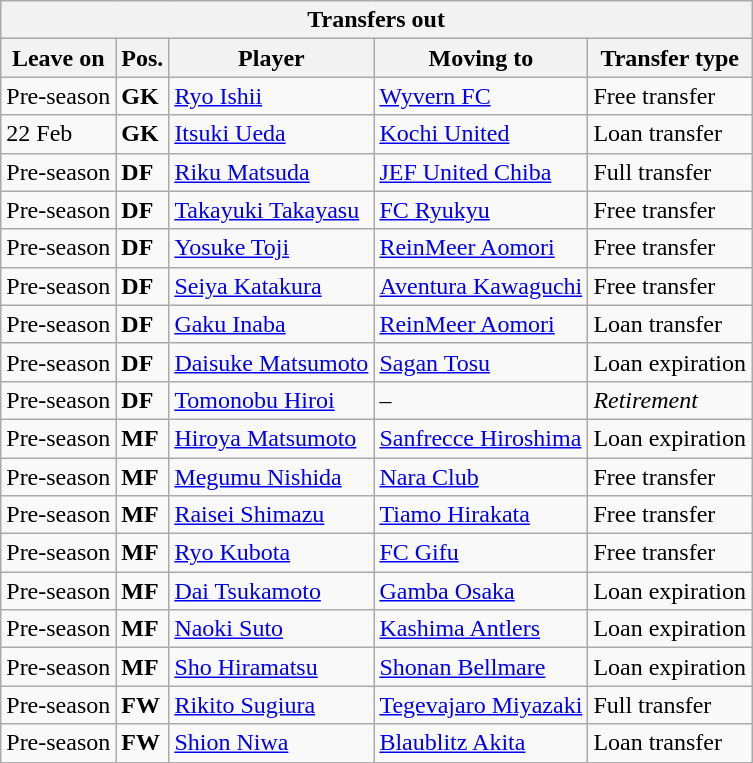<table class="wikitable sortable" style=“text-align:left;>
<tr>
<th colspan="5">Transfers out</th>
</tr>
<tr>
<th>Leave on</th>
<th>Pos.</th>
<th>Player</th>
<th>Moving to</th>
<th>Transfer type</th>
</tr>
<tr>
<td>Pre-season</td>
<td><strong>GK</strong></td>
<td> <a href='#'>Ryo Ishii</a></td>
<td> <a href='#'>Wyvern FC</a></td>
<td>Free transfer</td>
</tr>
<tr>
<td>22 Feb</td>
<td><strong>GK</strong></td>
<td> <a href='#'>Itsuki Ueda</a></td>
<td> <a href='#'>Kochi United</a></td>
<td>Loan transfer</td>
</tr>
<tr>
<td>Pre-season</td>
<td><strong>DF</strong></td>
<td> <a href='#'>Riku Matsuda</a></td>
<td> <a href='#'>JEF United Chiba</a></td>
<td>Full transfer</td>
</tr>
<tr>
<td>Pre-season</td>
<td><strong>DF</strong></td>
<td> <a href='#'>Takayuki Takayasu</a></td>
<td> <a href='#'>FC Ryukyu</a></td>
<td>Free transfer</td>
</tr>
<tr>
<td>Pre-season</td>
<td><strong>DF</strong></td>
<td> <a href='#'>Yosuke Toji</a></td>
<td> <a href='#'>ReinMeer Aomori</a></td>
<td>Free transfer</td>
</tr>
<tr>
<td>Pre-season</td>
<td><strong>DF</strong></td>
<td> <a href='#'>Seiya Katakura</a></td>
<td> <a href='#'>Aventura Kawaguchi</a></td>
<td>Free transfer</td>
</tr>
<tr>
<td>Pre-season</td>
<td><strong>DF</strong></td>
<td> <a href='#'>Gaku Inaba</a></td>
<td> <a href='#'>ReinMeer Aomori</a></td>
<td>Loan transfer</td>
</tr>
<tr>
<td>Pre-season</td>
<td><strong>DF</strong></td>
<td> <a href='#'>Daisuke Matsumoto</a></td>
<td> <a href='#'>Sagan Tosu</a></td>
<td>Loan expiration</td>
</tr>
<tr>
<td>Pre-season</td>
<td><strong>DF</strong></td>
<td> <a href='#'>Tomonobu Hiroi</a></td>
<td>–</td>
<td><em>Retirement</em></td>
</tr>
<tr>
<td>Pre-season</td>
<td><strong>MF</strong></td>
<td> <a href='#'>Hiroya Matsumoto</a></td>
<td> <a href='#'>Sanfrecce Hiroshima</a></td>
<td>Loan expiration</td>
</tr>
<tr>
<td>Pre-season</td>
<td><strong>MF</strong></td>
<td> <a href='#'>Megumu Nishida</a></td>
<td> <a href='#'>Nara Club</a></td>
<td>Free transfer</td>
</tr>
<tr>
<td>Pre-season</td>
<td><strong>MF</strong></td>
<td> <a href='#'>Raisei Shimazu</a></td>
<td> <a href='#'>Tiamo Hirakata</a></td>
<td>Free transfer</td>
</tr>
<tr>
<td>Pre-season</td>
<td><strong>MF</strong></td>
<td> <a href='#'>Ryo Kubota</a></td>
<td> <a href='#'>FC Gifu</a></td>
<td>Free transfer</td>
</tr>
<tr>
<td>Pre-season</td>
<td><strong>MF</strong></td>
<td> <a href='#'>Dai Tsukamoto</a></td>
<td> <a href='#'>Gamba Osaka</a></td>
<td>Loan expiration</td>
</tr>
<tr>
<td>Pre-season</td>
<td><strong>MF</strong></td>
<td> <a href='#'>Naoki Suto</a></td>
<td> <a href='#'>Kashima Antlers</a></td>
<td>Loan expiration</td>
</tr>
<tr>
<td>Pre-season</td>
<td><strong>MF</strong></td>
<td> <a href='#'>Sho Hiramatsu</a></td>
<td> <a href='#'>Shonan Bellmare</a></td>
<td>Loan expiration</td>
</tr>
<tr>
<td>Pre-season</td>
<td><strong>FW</strong></td>
<td> <a href='#'>Rikito Sugiura</a></td>
<td> <a href='#'>Tegevajaro Miyazaki</a></td>
<td>Full transfer</td>
</tr>
<tr>
<td>Pre-season</td>
<td><strong>FW</strong></td>
<td> <a href='#'>Shion Niwa</a></td>
<td> <a href='#'>Blaublitz Akita</a></td>
<td>Loan transfer</td>
</tr>
<tr>
</tr>
</table>
